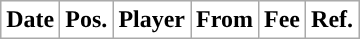<table class="wikitable plainrowheaders sortable">
<tr>
<th style="background-color:#FFFFFF; color:#000000; ">Date</th>
<th style="background-color:#FFFFFF; color:#000000; ">Pos.</th>
<th style="background-color:#FFFFFF; color:#000000; ">Player</th>
<th style="background-color:#FFFFFF; color:#000000; ">From</th>
<th style="background-color:#FFFFFF; color:#000000; ">Fee</th>
<th style="background-color:#FFFFFF; color:#000000; ">Ref.</th>
</tr>
</table>
